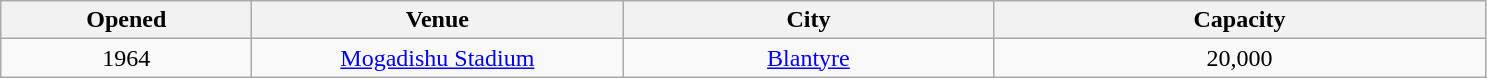<table class="sortable wikitable" style="text-align:center;">
<tr>
<th scope="col" style="width:10em;">Opened</th>
<th scope="col" style="width:15em;">Venue</th>
<th scope="col" style="width:15em;">City</th>
<th scope="col" style="width:20em;">Capacity</th>
</tr>
<tr>
<td>1964</td>
<td><a href='#'>Mogadishu Stadium</a></td>
<td><a href='#'>Blantyre</a></td>
<td>20,000</td>
</tr>
</table>
